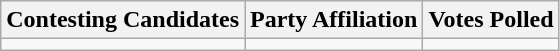<table class="wikitable sortable">
<tr>
<th>Contesting Candidates</th>
<th>Party Affiliation</th>
<th>Votes Polled</th>
</tr>
<tr>
<td></td>
<td></td>
<td></td>
</tr>
</table>
